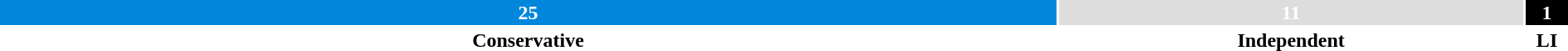<table style="width:100%; text-align:center;">
<tr style="color:white;">
<td style="background:#0087DC; width:67.57%;"><strong>25</strong></td>
<td style="background:#DDDDDD; width:29.73%;"><strong>11</strong></td>
<td style="background:black; width:2.7%;"><strong>1</strong></td>
</tr>
<tr>
<td><span><strong>Conservative</strong></span></td>
<td><span><strong>Independent</strong></span></td>
<td><span><strong>LI</strong></span></td>
</tr>
</table>
